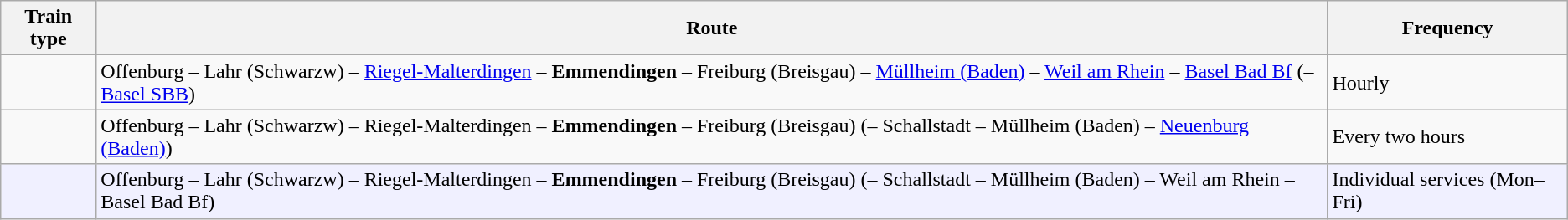<table class="wikitable">
<tr class="hintergrundfarbe6">
<th>Train type</th>
<th>Route</th>
<th>Frequency</th>
</tr>
<tr>
</tr>
<tr>
<td align="center"></td>
<td>Offenburg – Lahr (Schwarzw) – <a href='#'>Riegel-Malterdingen</a> – <strong>Emmendingen</strong> – Freiburg (Breisgau) – <a href='#'>Müllheim (Baden)</a> – <a href='#'>Weil am Rhein</a> – <a href='#'>Basel Bad Bf</a> (– <a href='#'>Basel SBB</a>)</td>
<td>Hourly</td>
</tr>
<tr>
<td align="center"></td>
<td>Offenburg – Lahr (Schwarzw) – Riegel-Malterdingen – <strong>Emmendingen</strong> – Freiburg (Breisgau) (– Schallstadt – Müllheim (Baden) – <a href='#'>Neuenburg (Baden)</a>)</td>
<td>Every two hours</td>
</tr>
<tr bgcolor="#f0f0ff">
<td align="center"></td>
<td>Offenburg – Lahr (Schwarzw) – Riegel-Malterdingen – <strong>Emmendingen</strong> – Freiburg (Breisgau) (– Schallstadt – Müllheim (Baden) – Weil am Rhein – Basel Bad Bf)</td>
<td>Individual services (Mon–Fri)</td>
</tr>
</table>
